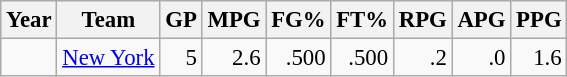<table class="wikitable sortable" style="font-size:95%; text-align:right;">
<tr>
<th>Year</th>
<th>Team</th>
<th>GP</th>
<th>MPG</th>
<th>FG%</th>
<th>FT%</th>
<th>RPG</th>
<th>APG</th>
<th>PPG</th>
</tr>
<tr>
<td style="text-align:left;"></td>
<td style="text-align:left;"><a href='#'>New York</a></td>
<td>5</td>
<td>2.6</td>
<td>.500</td>
<td>.500</td>
<td>.2</td>
<td>.0</td>
<td>1.6</td>
</tr>
</table>
